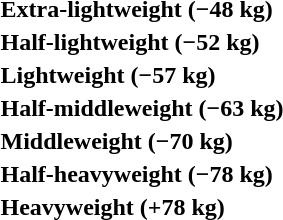<table>
<tr>
<th rowspan=2 style="text-align:left;">Extra-lightweight (−48 kg)</th>
<td rowspan=2></td>
<td rowspan=2></td>
<td></td>
</tr>
<tr>
<td></td>
</tr>
<tr>
<th rowspan=2 style="text-align:left;">Half-lightweight (−52 kg)</th>
<td rowspan=2></td>
<td rowspan=2></td>
<td></td>
</tr>
<tr>
<td></td>
</tr>
<tr>
<th rowspan=2 style="text-align:left;">Lightweight (−57 kg)</th>
<td rowspan=2></td>
<td rowspan=2></td>
<td></td>
</tr>
<tr>
<td></td>
</tr>
<tr>
<th rowspan=2 style="text-align:left;">Half-middleweight (−63 kg)</th>
<td rowspan=2></td>
<td rowspan=2></td>
<td></td>
</tr>
<tr>
<td></td>
</tr>
<tr>
<th rowspan=2 style="text-align:left;">Middleweight (−70 kg)</th>
<td rowspan=2></td>
<td rowspan=2></td>
<td></td>
</tr>
<tr>
<td></td>
</tr>
<tr>
<th rowspan=2 style="text-align:left;">Half-heavyweight (−78 kg)</th>
<td rowspan=2></td>
<td rowspan=2></td>
<td></td>
</tr>
<tr>
<td></td>
</tr>
<tr>
<th rowspan=2 style="text-align:left;">Heavyweight (+78 kg)</th>
<td rowspan=2></td>
<td rowspan=2></td>
<td></td>
</tr>
<tr>
<td></td>
</tr>
</table>
